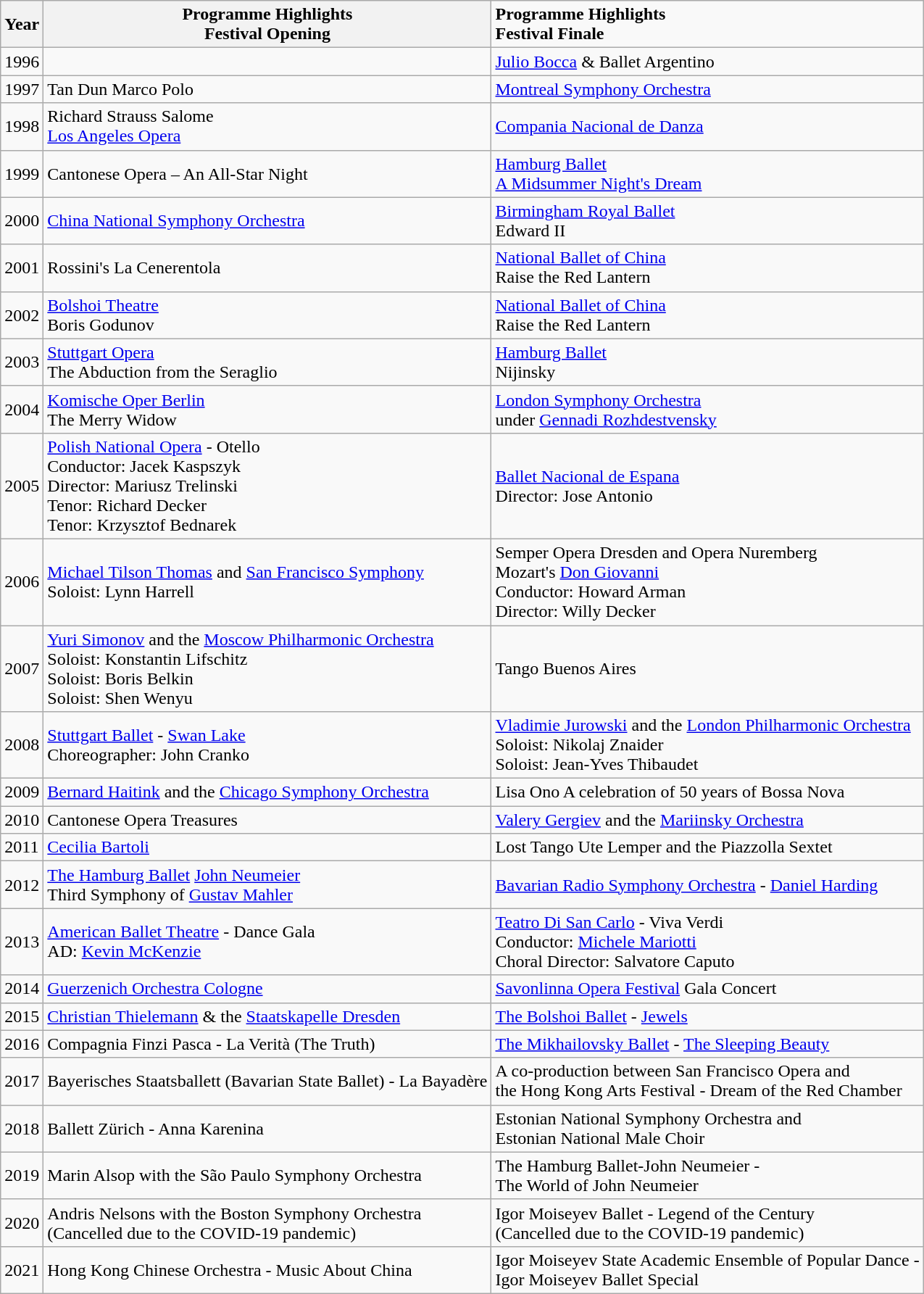<table class="wikitable">
<tr>
<th>Year</th>
<th>Programme Highlights<br><strong>Festival Opening</strong></th>
<td><strong>Programme Highlights</strong><br><strong>Festival Finale</strong></td>
</tr>
<tr>
<td>1996</td>
<td></td>
<td><a href='#'>Julio Bocca</a> & Ballet Argentino</td>
</tr>
<tr>
<td>1997</td>
<td>Tan Dun Marco Polo</td>
<td><a href='#'>Montreal Symphony Orchestra</a></td>
</tr>
<tr>
<td>1998</td>
<td>Richard Strauss Salome<br><a href='#'>Los Angeles Opera</a></td>
<td><a href='#'>Compania Nacional de Danza</a></td>
</tr>
<tr>
<td>1999</td>
<td>Cantonese Opera – An All-Star Night</td>
<td><a href='#'>Hamburg Ballet</a><br><a href='#'>A Midsummer Night's Dream</a></td>
</tr>
<tr>
<td>2000</td>
<td><a href='#'>China National Symphony Orchestra</a></td>
<td><a href='#'>Birmingham Royal Ballet</a><br>Edward II</td>
</tr>
<tr>
<td>2001</td>
<td>Rossini's La Cenerentola</td>
<td><a href='#'>National Ballet of China</a><br>Raise the Red Lantern</td>
</tr>
<tr>
<td>2002</td>
<td><a href='#'>Bolshoi Theatre</a><br>Boris Godunov</td>
<td><a href='#'>National Ballet of China</a><br>Raise the Red Lantern</td>
</tr>
<tr>
<td>2003</td>
<td><a href='#'>Stuttgart Opera</a><br>The Abduction from the Seraglio</td>
<td><a href='#'>Hamburg Ballet</a><br>Nijinsky</td>
</tr>
<tr>
<td>2004</td>
<td><a href='#'>Komische Oper Berlin</a><br>The Merry Widow</td>
<td><a href='#'>London Symphony Orchestra</a><br>under <a href='#'>Gennadi Rozhdestvensky</a></td>
</tr>
<tr>
<td>2005</td>
<td><a href='#'>Polish National Opera</a> - Otello<br>Conductor: Jacek Kaspszyk<br>Director: Mariusz Trelinski<br>Tenor: Richard Decker<br>Tenor: Krzysztof Bednarek</td>
<td><a href='#'>Ballet Nacional de Espana</a><br>Director: Jose Antonio</td>
</tr>
<tr>
<td>2006</td>
<td><a href='#'>Michael Tilson Thomas</a> and <a href='#'>San Francisco Symphony</a><br>Soloist: Lynn Harrell</td>
<td>Semper Opera Dresden and Opera Nuremberg<br>Mozart's <a href='#'>Don Giovanni</a><br>Conductor: Howard Arman<br>Director: Willy Decker</td>
</tr>
<tr>
<td>2007</td>
<td><a href='#'>Yuri Simonov</a> and the <a href='#'>Moscow Philharmonic Orchestra</a><br>Soloist: Konstantin Lifschitz<br>Soloist: Boris Belkin<br>Soloist: Shen Wenyu</td>
<td>Tango Buenos Aires</td>
</tr>
<tr>
<td>2008</td>
<td><a href='#'>Stuttgart Ballet</a> - <a href='#'>Swan Lake</a><br>Choreographer: John Cranko</td>
<td><a href='#'>Vladimie Jurowski</a> and the <a href='#'>London Philharmonic Orchestra</a><br>Soloist: Nikolaj Znaider<br>Soloist: Jean-Yves Thibaudet</td>
</tr>
<tr>
<td>2009</td>
<td><a href='#'>Bernard Haitink</a> and the <a href='#'>Chicago Symphony Orchestra</a></td>
<td>Lisa Ono A celebration of 50 years of Bossa Nova</td>
</tr>
<tr>
<td>2010</td>
<td>Cantonese Opera Treasures</td>
<td><a href='#'>Valery Gergiev</a> and the <a href='#'>Mariinsky Orchestra</a></td>
</tr>
<tr>
<td>2011</td>
<td><a href='#'>Cecilia Bartoli</a></td>
<td>Lost Tango Ute Lemper and the Piazzolla Sextet</td>
</tr>
<tr>
<td>2012</td>
<td><a href='#'>The Hamburg Ballet</a> <a href='#'>John Neumeier</a><br>Third Symphony of <a href='#'>Gustav Mahler</a></td>
<td><a href='#'>Bavarian Radio Symphony Orchestra</a> - <a href='#'>Daniel Harding</a></td>
</tr>
<tr>
<td>2013</td>
<td><a href='#'>American Ballet Theatre</a> - Dance Gala<br>AD: <a href='#'>Kevin McKenzie</a></td>
<td><a href='#'>Teatro Di San Carlo</a> - Viva Verdi<br>Conductor: <a href='#'>Michele Mariotti</a><br>Choral Director: Salvatore Caputo</td>
</tr>
<tr>
<td>2014</td>
<td><a href='#'>Guerzenich Orchestra Cologne</a></td>
<td><a href='#'>Savonlinna Opera Festival</a> Gala Concert</td>
</tr>
<tr>
<td>2015</td>
<td><a href='#'>Christian Thielemann</a> & the <a href='#'>Staatskapelle Dresden</a></td>
<td><a href='#'>The Bolshoi Ballet</a> - <a href='#'>Jewels</a></td>
</tr>
<tr>
<td>2016</td>
<td>Compagnia Finzi Pasca - La Verità (The Truth)</td>
<td><a href='#'>The Mikhailovsky Ballet</a> - <a href='#'>The Sleeping Beauty</a></td>
</tr>
<tr>
<td>2017</td>
<td>Bayerisches Staatsballett (Bavarian State Ballet) - La Bayadère</td>
<td>A co-production between San Francisco Opera and<br>the Hong Kong Arts Festival - Dream of the Red Chamber</td>
</tr>
<tr>
<td>2018</td>
<td>Ballett Zürich - Anna Karenina</td>
<td>Estonian National Symphony Orchestra and<br>Estonian National Male Choir</td>
</tr>
<tr>
<td>2019</td>
<td>Marin Alsop with the São Paulo Symphony Orchestra</td>
<td>The Hamburg Ballet-John Neumeier -<br>The World of John Neumeier</td>
</tr>
<tr>
<td>2020</td>
<td>Andris Nelsons with the Boston Symphony Orchestra<br>(Cancelled due to the COVID-19 pandemic)</td>
<td>Igor Moiseyev Ballet - Legend of the Century<br>(Cancelled due to the COVID-19 pandemic)</td>
</tr>
<tr>
<td>2021</td>
<td>Hong Kong Chinese Orchestra - Music About China</td>
<td>Igor Moiseyev State Academic Ensemble of Popular Dance -<br>Igor Moiseyev Ballet Special</td>
</tr>
</table>
